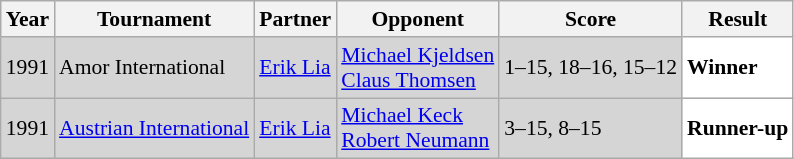<table class="sortable wikitable" style="font-size: 90%;">
<tr>
<th>Year</th>
<th>Tournament</th>
<th>Partner</th>
<th>Opponent</th>
<th>Score</th>
<th>Result</th>
</tr>
<tr style="background:#D5D5D5">
<td align="center">1991</td>
<td align="left">Amor International</td>
<td align="left"> <a href='#'>Erik Lia</a></td>
<td align="left"> <a href='#'>Michael Kjeldsen</a><br> <a href='#'>Claus Thomsen</a></td>
<td align="left">1–15, 18–16, 15–12</td>
<td style="text-align:left; background:white"><strong> Winner</strong></td>
</tr>
<tr style="background:#D5D5D5">
<td align="center">1991</td>
<td align="left"><a href='#'>Austrian International</a></td>
<td align="left"> <a href='#'>Erik Lia</a></td>
<td align="left"> <a href='#'>Michael Keck</a><br> <a href='#'>Robert Neumann</a></td>
<td align="left">3–15, 8–15</td>
<td style="text-align:left; background:white"><strong> Runner-up</strong></td>
</tr>
</table>
